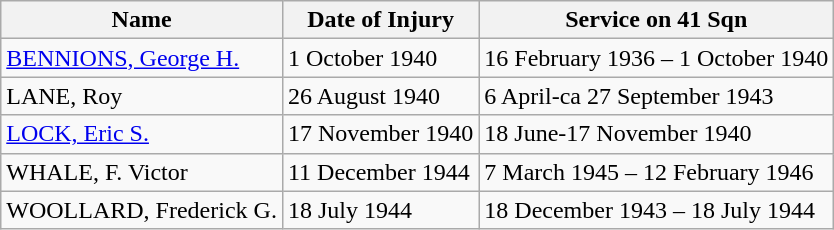<table class="wikitable">
<tr>
<th>Name</th>
<th>Date of Injury</th>
<th>Service on 41 Sqn</th>
</tr>
<tr>
<td><a href='#'>BENNIONS, George H.</a></td>
<td>1 October 1940</td>
<td>16 February 1936 – 1 October 1940</td>
</tr>
<tr>
<td>LANE, Roy</td>
<td>26 August 1940</td>
<td>6 April-ca 27 September 1943</td>
</tr>
<tr>
<td><a href='#'>LOCK, Eric S.</a></td>
<td>17 November 1940</td>
<td>18 June-17 November 1940</td>
</tr>
<tr>
<td>WHALE, F. Victor</td>
<td>11 December 1944</td>
<td>7 March 1945 – 12 February 1946</td>
</tr>
<tr>
<td>WOOLLARD, Frederick G.</td>
<td>18 July 1944</td>
<td>18 December 1943 – 18 July 1944</td>
</tr>
</table>
